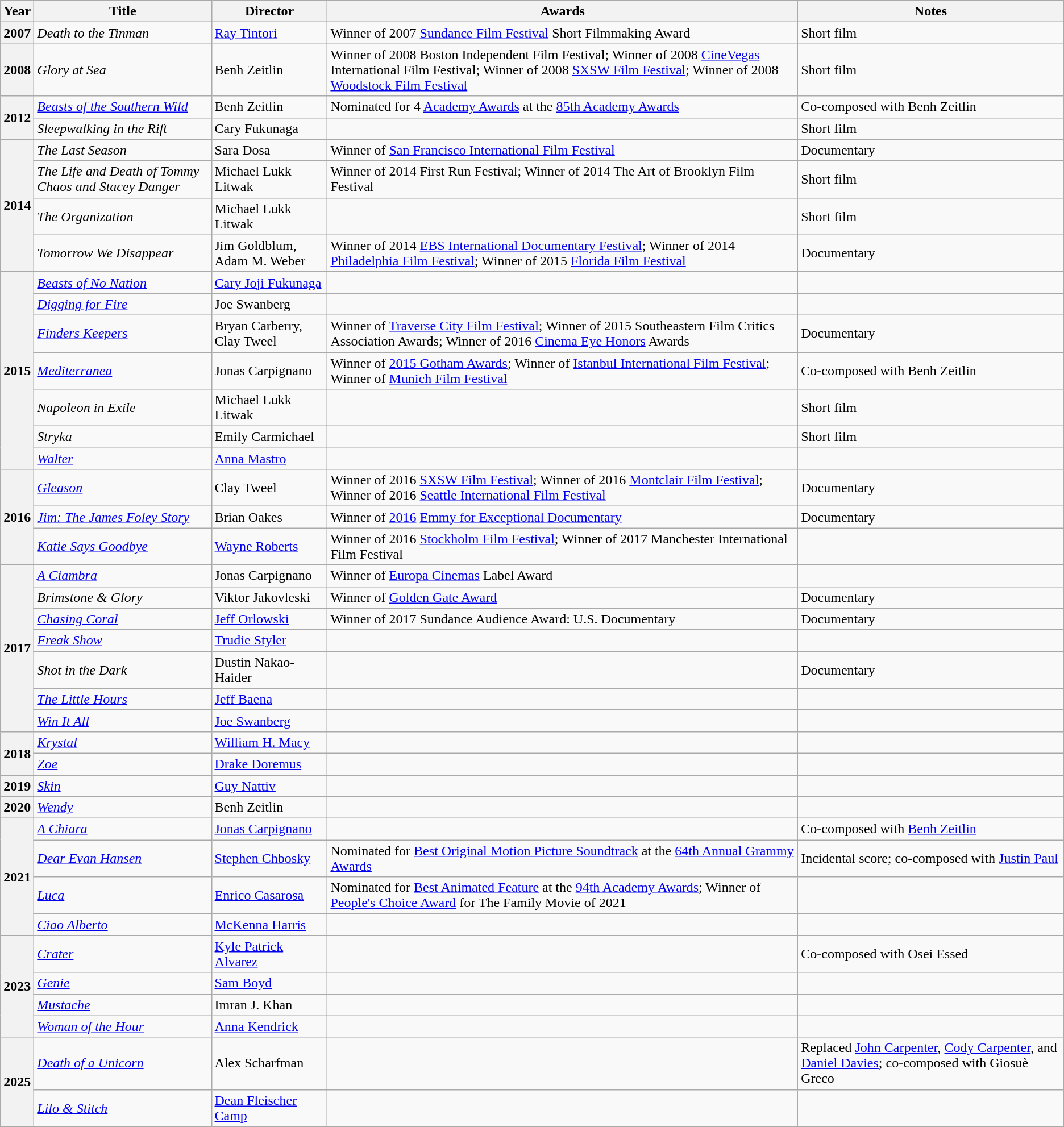<table class="wikitable sortable">
<tr>
<th>Year</th>
<th>Title</th>
<th>Director</th>
<th class="unsortable">Awards</th>
<th class="unsortable">Notes</th>
</tr>
<tr>
<th>2007</th>
<td><em>Death to the Tinman</em></td>
<td><a href='#'>Ray Tintori</a></td>
<td>Winner of 2007 <a href='#'>Sundance Film Festival</a> Short Filmmaking Award</td>
<td>Short film</td>
</tr>
<tr>
<th>2008</th>
<td><em>Glory at Sea</em></td>
<td>Benh Zeitlin</td>
<td>Winner of 2008 Boston Independent Film Festival; Winner of 2008 <a href='#'>CineVegas</a> International Film Festival; Winner of 2008 <a href='#'>SXSW Film Festival</a>; Winner of 2008 <a href='#'>Woodstock Film Festival</a></td>
<td>Short film</td>
</tr>
<tr>
<th rowspan=2>2012</th>
<td><em><a href='#'>Beasts of the Southern Wild</a></em></td>
<td>Benh Zeitlin</td>
<td>Nominated for 4 <a href='#'>Academy Awards</a> at the <a href='#'>85th Academy Awards</a></td>
<td>Co-composed with Benh Zeitlin</td>
</tr>
<tr>
<td><em>Sleepwalking in the Rift</em></td>
<td>Cary Fukunaga</td>
<td></td>
<td>Short film</td>
</tr>
<tr>
<th rowspan=4>2014</th>
<td><em>The Last Season</em></td>
<td>Sara Dosa</td>
<td>Winner of <a href='#'>San Francisco International Film Festival</a></td>
<td>Documentary</td>
</tr>
<tr>
<td><em>The Life and Death of Tommy Chaos and Stacey Danger</em></td>
<td>Michael Lukk Litwak</td>
<td>Winner of 2014 First Run Festival; Winner of 2014 The Art of Brooklyn Film Festival</td>
<td>Short film</td>
</tr>
<tr>
<td><em>The Organization</em></td>
<td>Michael Lukk Litwak</td>
<td></td>
<td>Short film</td>
</tr>
<tr>
<td><em>Tomorrow We Disappear</em></td>
<td>Jim Goldblum, Adam M. Weber</td>
<td>Winner of 2014 <a href='#'>EBS International Documentary Festival</a>; Winner of 2014 <a href='#'>Philadelphia Film Festival</a>; Winner of 2015 <a href='#'>Florida Film Festival</a></td>
<td>Documentary</td>
</tr>
<tr>
<th rowspan=7>2015</th>
<td><a href='#'><em>Beasts of No Nation</em></a></td>
<td><a href='#'>Cary Joji Fukunaga</a></td>
<td></td>
<td></td>
</tr>
<tr>
<td><em><a href='#'>Digging for Fire</a></em></td>
<td>Joe Swanberg</td>
<td></td>
<td></td>
</tr>
<tr>
<td><a href='#'><em>Finders Keepers</em></a></td>
<td>Bryan Carberry, Clay Tweel</td>
<td>Winner of <a href='#'>Traverse City Film Festival</a>; Winner of 2015 Southeastern Film Critics Association Awards; Winner of 2016 <a href='#'>Cinema Eye Honors</a> Awards</td>
<td>Documentary</td>
</tr>
<tr>
<td><a href='#'><em>Mediterranea</em></a></td>
<td>Jonas Carpignano</td>
<td>Winner of <a href='#'>2015 Gotham Awards</a>; Winner of <a href='#'>Istanbul International Film Festival</a>; Winner of <a href='#'>Munich Film Festival</a></td>
<td>Co-composed with Benh Zeitlin</td>
</tr>
<tr>
<td><em>Napoleon in Exile</em></td>
<td>Michael Lukk Litwak</td>
<td></td>
<td>Short film</td>
</tr>
<tr>
<td><em>Stryka</em></td>
<td>Emily Carmichael</td>
<td></td>
<td>Short film</td>
</tr>
<tr>
<td><em><a href='#'>Walter</a></em></td>
<td><a href='#'>Anna Mastro</a></td>
<td></td>
<td></td>
</tr>
<tr>
<th rowspan=3>2016</th>
<td><a href='#'><em>Gleason</em></a></td>
<td>Clay Tweel</td>
<td>Winner of 2016 <a href='#'>SXSW Film Festival</a>; Winner of 2016 <a href='#'>Montclair Film Festival</a>; Winner of 2016 <a href='#'>Seattle International Film Festival</a></td>
<td>Documentary</td>
</tr>
<tr>
<td><em><a href='#'>Jim: The James Foley Story</a></em></td>
<td>Brian Oakes</td>
<td>Winner of <a href='#'>2016</a> <a href='#'>Emmy for Exceptional Documentary</a></td>
<td>Documentary</td>
</tr>
<tr>
<td><em><a href='#'>Katie Says Goodbye</a></em></td>
<td><a href='#'>Wayne Roberts</a></td>
<td>Winner of 2016 <a href='#'>Stockholm Film Festival</a>; Winner of 2017 Manchester International Film Festival</td>
<td></td>
</tr>
<tr>
<th rowspan=7>2017</th>
<td><em><a href='#'>A Ciambra</a></em></td>
<td>Jonas Carpignano</td>
<td>Winner of <a href='#'>Europa Cinemas</a> Label Award</td>
<td></td>
</tr>
<tr>
<td><em>Brimstone & Glory</em></td>
<td>Viktor Jakovleski</td>
<td>Winner of <a href='#'>Golden Gate Award</a></td>
<td>Documentary</td>
</tr>
<tr>
<td><em><a href='#'>Chasing Coral</a></em></td>
<td><a href='#'>Jeff Orlowski</a></td>
<td>Winner of 2017 Sundance Audience Award: U.S. Documentary</td>
<td>Documentary</td>
</tr>
<tr>
<td><a href='#'><em>Freak Show</em></a></td>
<td><a href='#'>Trudie Styler</a></td>
<td></td>
<td></td>
</tr>
<tr>
<td><em>Shot in the Dark</em></td>
<td>Dustin Nakao-Haider</td>
<td></td>
<td>Documentary</td>
</tr>
<tr>
<td><em><a href='#'>The Little Hours</a></em></td>
<td><a href='#'>Jeff Baena</a></td>
<td></td>
<td></td>
</tr>
<tr>
<td><em><a href='#'>Win It All</a></em></td>
<td><a href='#'>Joe Swanberg</a></td>
<td></td>
<td></td>
</tr>
<tr>
<th rowspan=2>2018</th>
<td><em><a href='#'>Krystal</a></em></td>
<td><a href='#'>William H. Macy</a></td>
<td></td>
<td></td>
</tr>
<tr>
<td><a href='#'><em>Zoe</em></a></td>
<td><a href='#'>Drake Doremus</a></td>
<td></td>
<td></td>
</tr>
<tr>
<th>2019</th>
<td><em><a href='#'>Skin</a></em></td>
<td><a href='#'>Guy Nattiv</a></td>
<td></td>
<td></td>
</tr>
<tr>
<th>2020</th>
<td><em><a href='#'>Wendy</a></em></td>
<td>Benh Zeitlin</td>
<td></td>
<td></td>
</tr>
<tr>
<th rowspan=4>2021</th>
<td><em><a href='#'>A Chiara</a></em></td>
<td><a href='#'>Jonas Carpignano</a></td>
<td></td>
<td>Co-composed with <a href='#'>Benh Zeitlin</a></td>
</tr>
<tr>
<td><em><a href='#'>Dear Evan Hansen</a></em></td>
<td><a href='#'>Stephen Chbosky</a></td>
<td>Nominated for <a href='#'>Best Original Motion Picture Soundtrack</a> at the <a href='#'>64th Annual Grammy Awards</a></td>
<td>Incidental score; co-composed with <a href='#'>Justin Paul</a></td>
</tr>
<tr>
<td><em><a href='#'>Luca</a></em></td>
<td><a href='#'>Enrico Casarosa</a></td>
<td>Nominated for <a href='#'>Best Animated Feature</a> at the <a href='#'>94th Academy Awards</a>; Winner of <a href='#'>People's Choice Award</a> for The Family Movie of 2021</td>
<td></td>
</tr>
<tr>
<td><em><a href='#'>Ciao Alberto</a></em></td>
<td><a href='#'>McKenna Harris</a></td>
<td></td>
<td></td>
</tr>
<tr>
<th rowspan=4>2023</th>
<td><em><a href='#'>Crater</a></em></td>
<td><a href='#'>Kyle Patrick Alvarez</a></td>
<td></td>
<td>Co-composed with Osei Essed</td>
</tr>
<tr>
<td><em><a href='#'>Genie</a></em></td>
<td><a href='#'>Sam Boyd</a></td>
<td></td>
<td></td>
</tr>
<tr>
<td><em><a href='#'>Mustache</a></em></td>
<td>Imran J. Khan</td>
<td></td>
<td></td>
</tr>
<tr>
<td><em><a href='#'>Woman of the Hour</a></em></td>
<td><a href='#'>Anna Kendrick</a></td>
<td></td>
<td></td>
</tr>
<tr>
<th rowspan=2>2025</th>
<td><em><a href='#'>Death of a Unicorn</a></em></td>
<td>Alex Scharfman</td>
<td></td>
<td>Replaced <a href='#'>John Carpenter</a>, <a href='#'>Cody Carpenter</a>, and <a href='#'>Daniel Davies</a>; co-composed with Giosuè Greco</td>
</tr>
<tr>
<td><em><a href='#'>Lilo & Stitch</a></em></td>
<td><a href='#'>Dean Fleischer Camp</a></td>
<td></td>
<td></td>
</tr>
</table>
